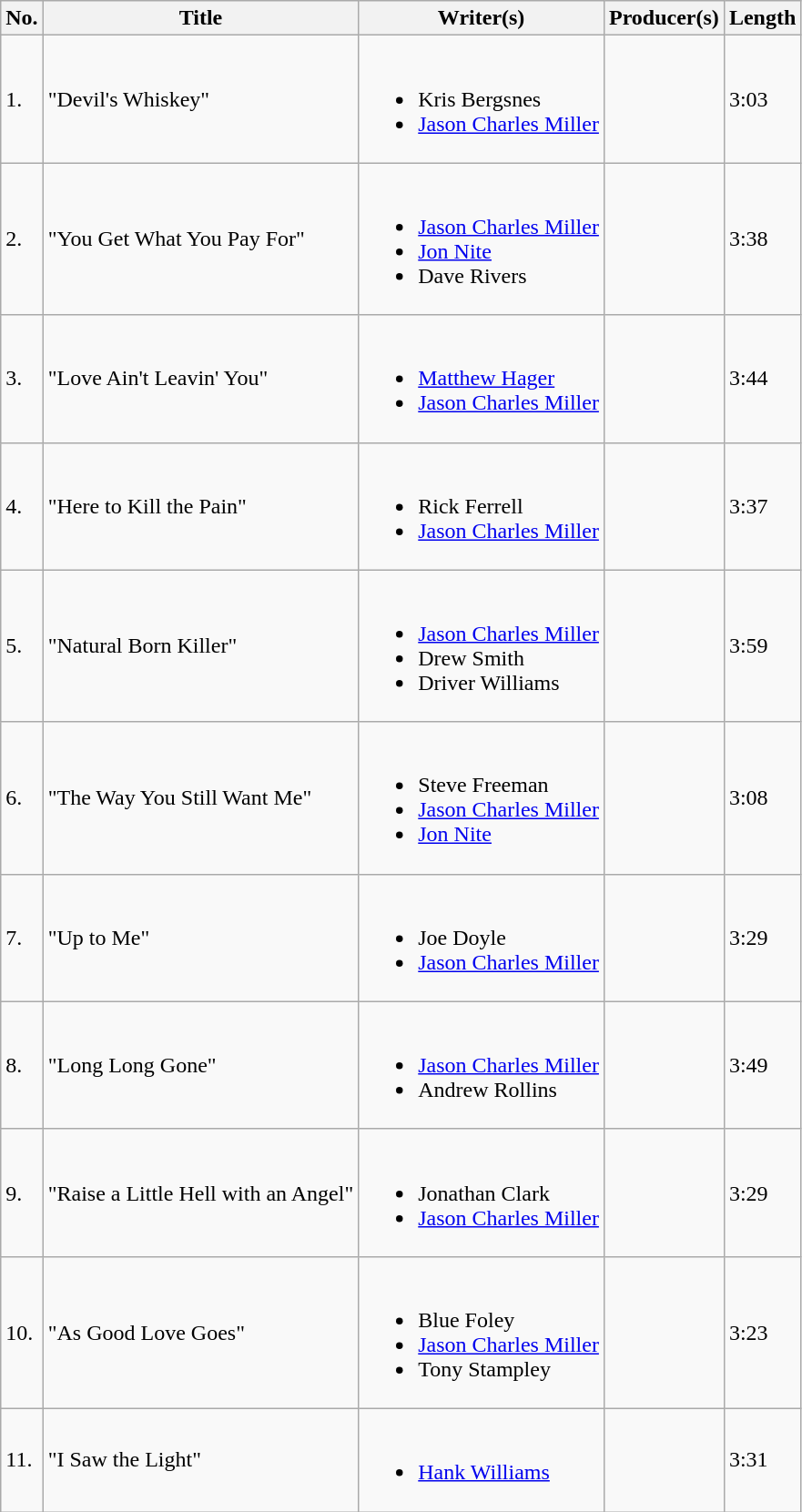<table class="wikitable sortable">
<tr>
<th>No.</th>
<th>Title</th>
<th>Writer(s)</th>
<th>Producer(s)</th>
<th>Length</th>
</tr>
<tr>
<td>1.</td>
<td>"Devil's Whiskey"</td>
<td><br><ul><li>Kris Bergsnes</li><li><a href='#'>Jason Charles Miller</a></li></ul></td>
<td></td>
<td>3:03</td>
</tr>
<tr>
<td>2.</td>
<td>"You Get What You Pay For"</td>
<td><br><ul><li><a href='#'>Jason Charles Miller</a></li><li><a href='#'>Jon Nite</a></li><li>Dave Rivers</li></ul></td>
<td></td>
<td>3:38</td>
</tr>
<tr>
<td>3.</td>
<td>"Love Ain't Leavin' You"</td>
<td><br><ul><li><a href='#'>Matthew Hager</a></li><li><a href='#'>Jason Charles Miller</a></li></ul></td>
<td></td>
<td>3:44</td>
</tr>
<tr>
<td>4.</td>
<td>"Here to Kill the Pain"</td>
<td><br><ul><li>Rick Ferrell</li><li><a href='#'>Jason Charles Miller</a></li></ul></td>
<td></td>
<td>3:37</td>
</tr>
<tr>
<td>5.</td>
<td>"Natural Born Killer"</td>
<td><br><ul><li><a href='#'>Jason Charles Miller</a></li><li>Drew Smith</li><li>Driver Williams</li></ul></td>
<td></td>
<td>3:59</td>
</tr>
<tr>
<td>6.</td>
<td>"The Way You Still Want Me"</td>
<td><br><ul><li>Steve Freeman</li><li><a href='#'>Jason Charles Miller</a></li><li><a href='#'>Jon Nite</a></li></ul></td>
<td></td>
<td>3:08</td>
</tr>
<tr>
<td>7.</td>
<td>"Up to Me"</td>
<td><br><ul><li>Joe Doyle</li><li><a href='#'>Jason Charles Miller</a></li></ul></td>
<td></td>
<td>3:29</td>
</tr>
<tr>
<td>8.</td>
<td>"Long Long Gone"</td>
<td><br><ul><li><a href='#'>Jason Charles Miller</a></li><li>Andrew Rollins</li></ul></td>
<td></td>
<td>3:49</td>
</tr>
<tr>
<td>9.</td>
<td>"Raise a Little Hell with an Angel"</td>
<td><br><ul><li>Jonathan Clark</li><li><a href='#'>Jason Charles Miller</a></li></ul></td>
<td></td>
<td>3:29</td>
</tr>
<tr>
<td>10.</td>
<td>"As Good Love Goes"</td>
<td><br><ul><li>Blue Foley</li><li><a href='#'>Jason Charles Miller</a></li><li>Tony Stampley</li></ul></td>
<td></td>
<td>3:23</td>
</tr>
<tr>
<td>11.</td>
<td>"I Saw the Light"</td>
<td><br><ul><li><a href='#'>Hank Williams</a></li></ul></td>
<td></td>
<td>3:31</td>
</tr>
</table>
